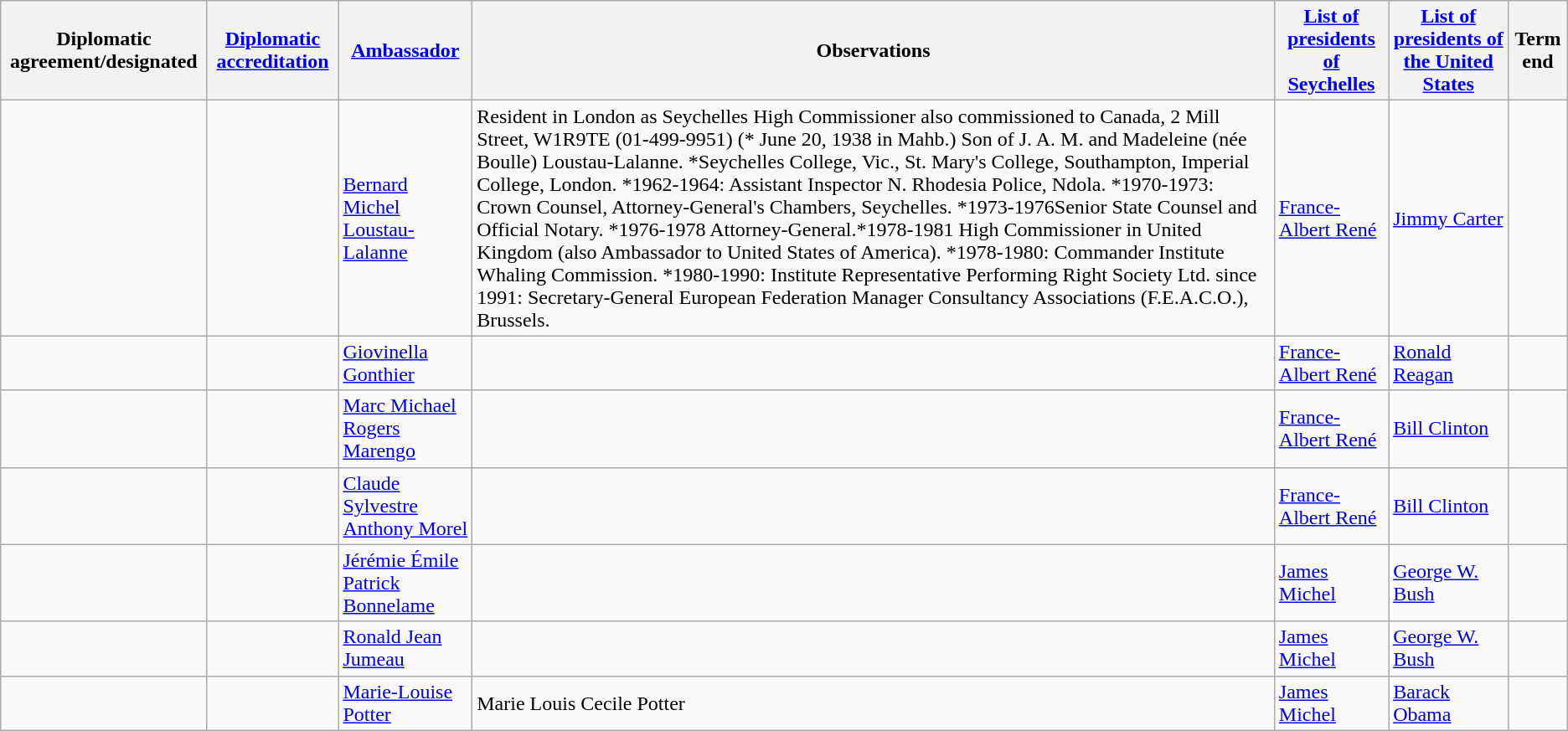<table class="wikitable sortable">
<tr>
<th>Diplomatic agreement/designated</th>
<th><a href='#'>Diplomatic accreditation</a></th>
<th><a href='#'>Ambassador</a></th>
<th>Observations</th>
<th><a href='#'>List of presidents of Seychelles</a></th>
<th><a href='#'>List of presidents of the United States</a></th>
<th>Term end</th>
</tr>
<tr>
<td></td>
<td></td>
<td><a href='#'>Bernard Michel Loustau-Lalanne</a></td>
<td>Resident in London as Seychelles High Commissioner also commissioned to Canada, 2 Mill Street, W1R9TE (01-499-9951) (* June 20, 1938 in Mahb.) Son of J. A. M. and Madeleine (née Boulle) Loustau-Lalanne. *Seychelles College, Vic., St. Mary's College, Southampton, Imperial College, London. *1962-1964: Assistant Inspector N. Rhodesia Police, Ndola. *1970-1973: Crown Counsel, Attorney-General's Chambers, Seychelles. *1973-1976Senior State Counsel and Official Notary. *1976-1978 Attorney-General.*1978-1981 High Commissioner in United Kingdom (also Ambassador to United States of America). *1978-1980: Commander Institute Whaling Commission. *1980-1990: Institute Representative Performing Right Society Ltd. since 1991: Secretary-General European Federation Manager Consultancy Associations (F.E.A.C.O.), Brussels.</td>
<td><a href='#'>France-Albert René</a></td>
<td><a href='#'>Jimmy Carter</a></td>
<td></td>
</tr>
<tr>
<td></td>
<td></td>
<td><a href='#'>Giovinella Gonthier</a></td>
<td></td>
<td><a href='#'>France-Albert René</a></td>
<td><a href='#'>Ronald Reagan</a></td>
<td></td>
</tr>
<tr>
<td></td>
<td></td>
<td><a href='#'>Marc Michael Rogers Marengo</a></td>
<td></td>
<td><a href='#'>France-Albert René</a></td>
<td><a href='#'>Bill Clinton</a></td>
<td></td>
</tr>
<tr>
<td></td>
<td></td>
<td><a href='#'>Claude Sylvestre Anthony Morel</a></td>
<td></td>
<td><a href='#'>France-Albert René</a></td>
<td><a href='#'>Bill Clinton</a></td>
<td></td>
</tr>
<tr>
<td></td>
<td></td>
<td><a href='#'>Jérémie Émile Patrick Bonnelame</a></td>
<td></td>
<td><a href='#'>James Michel</a></td>
<td><a href='#'>George W. Bush</a></td>
<td></td>
</tr>
<tr>
<td></td>
<td></td>
<td><a href='#'>Ronald Jean Jumeau</a></td>
<td></td>
<td><a href='#'>James Michel</a></td>
<td><a href='#'>George W. Bush</a></td>
<td></td>
</tr>
<tr>
<td></td>
<td></td>
<td><a href='#'>Marie-Louise Potter</a></td>
<td>Marie Louis Cecile Potter</td>
<td><a href='#'>James Michel</a></td>
<td><a href='#'>Barack Obama</a></td>
<td></td>
</tr>
</table>
